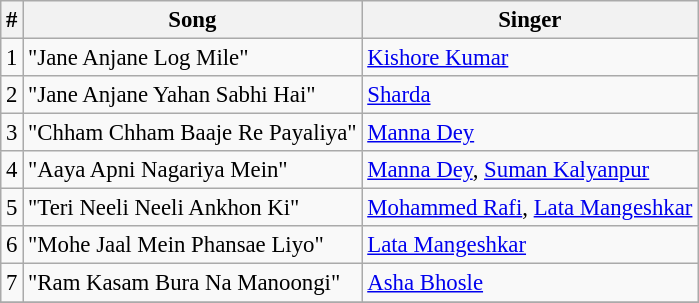<table class="wikitable" style="font-size:95%;">
<tr>
<th>#</th>
<th>Song</th>
<th>Singer</th>
</tr>
<tr>
<td>1</td>
<td>"Jane Anjane Log Mile"</td>
<td><a href='#'>Kishore Kumar</a></td>
</tr>
<tr>
<td>2</td>
<td>"Jane Anjane Yahan Sabhi Hai"</td>
<td><a href='#'>Sharda</a></td>
</tr>
<tr>
<td>3</td>
<td>"Chham Chham Baaje Re Payaliya"</td>
<td><a href='#'>Manna Dey</a></td>
</tr>
<tr>
<td>4</td>
<td>"Aaya Apni Nagariya Mein"</td>
<td><a href='#'>Manna Dey</a>, <a href='#'>Suman Kalyanpur</a></td>
</tr>
<tr>
<td>5</td>
<td>"Teri Neeli Neeli Ankhon Ki"</td>
<td><a href='#'>Mohammed Rafi</a>, <a href='#'>Lata Mangeshkar</a></td>
</tr>
<tr>
<td>6</td>
<td>"Mohe Jaal Mein Phansae Liyo"</td>
<td><a href='#'>Lata Mangeshkar</a></td>
</tr>
<tr>
<td>7</td>
<td>"Ram Kasam Bura Na Manoongi"</td>
<td><a href='#'>Asha Bhosle</a></td>
</tr>
<tr>
</tr>
</table>
